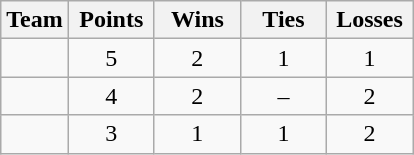<table class="wikitable" border="1" style="text-align:center">
<tr>
<th>Team</th>
<th width=50>Points</th>
<th width=50>Wins</th>
<th width=50>Ties</th>
<th width=50>Losses</th>
</tr>
<tr>
<td align=left><strong></strong></td>
<td>5</td>
<td>2</td>
<td>1</td>
<td>1</td>
</tr>
<tr>
<td align=left></td>
<td>4</td>
<td>2</td>
<td>–</td>
<td>2</td>
</tr>
<tr>
<td align=left></td>
<td>3</td>
<td>1</td>
<td>1</td>
<td>2</td>
</tr>
</table>
